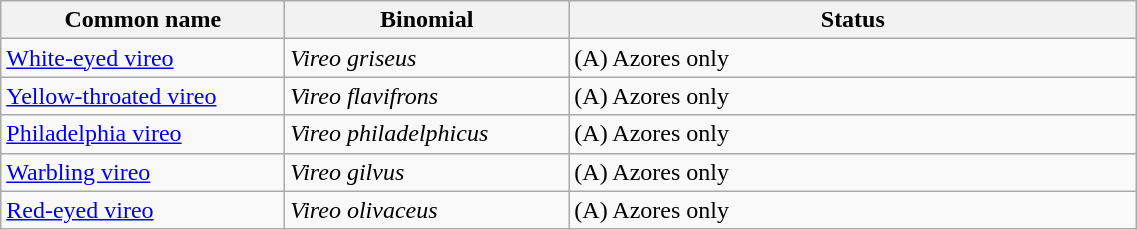<table width=60% class="wikitable">
<tr>
<th width=15%>Common name</th>
<th width=15%>Binomial</th>
<th width=30%>Status</th>
</tr>
<tr>
<td><a href='#'>White-eyed vireo</a></td>
<td><em>Vireo griseus</em></td>
<td>(A) Azores only</td>
</tr>
<tr>
<td><a href='#'>Yellow-throated vireo</a></td>
<td><em>Vireo flavifrons</em></td>
<td>(A) Azores only</td>
</tr>
<tr>
<td><a href='#'>Philadelphia vireo</a></td>
<td><em>Vireo philadelphicus</em></td>
<td>(A) Azores only</td>
</tr>
<tr>
<td><a href='#'>Warbling vireo</a></td>
<td><em>Vireo gilvus</em></td>
<td>(A) Azores only</td>
</tr>
<tr>
<td><a href='#'>Red-eyed vireo</a></td>
<td><em>Vireo olivaceus</em></td>
<td>(A) Azores only</td>
</tr>
</table>
